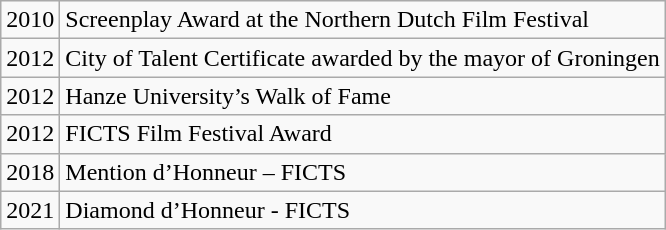<table class="wikitable">
<tr>
<td>2010</td>
<td>Screenplay Award at the Northern Dutch Film Festival</td>
</tr>
<tr>
<td>2012</td>
<td>City of Talent Certificate awarded by the mayor of Groningen</td>
</tr>
<tr>
<td>2012</td>
<td>Hanze University’s Walk of Fame</td>
</tr>
<tr>
<td>2012</td>
<td>FICTS Film Festival Award</td>
</tr>
<tr>
<td>2018</td>
<td>Mention d’Honneur – FICTS</td>
</tr>
<tr>
<td>2021</td>
<td>Diamond d’Honneur - FICTS</td>
</tr>
</table>
